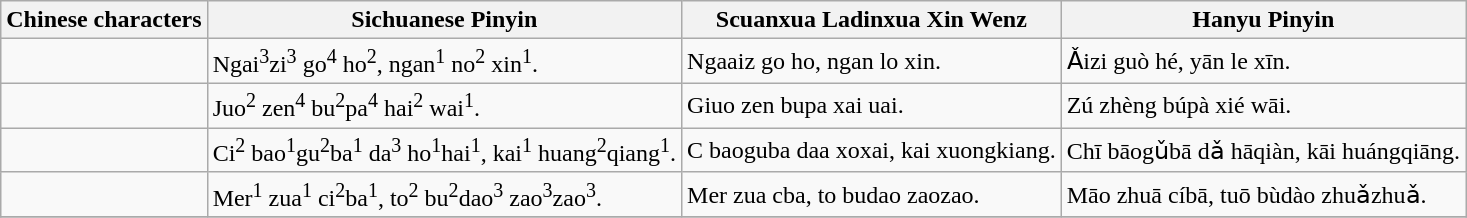<table class="wikitable">
<tr>
<th>Chinese characters</th>
<th>Sichuanese Pinyin</th>
<th>Scuanxua Ladinxua Xin Wenz</th>
<th>Hanyu Pinyin</th>
</tr>
<tr>
<td></td>
<td>Ngai<sup>3</sup>zi<sup>3</sup> go<sup>4</sup> ho<sup>2</sup>, ngan<sup>1</sup> no<sup>2</sup> xin<sup>1</sup>.</td>
<td>Ngaaiz go ho, ngan lo xin.</td>
<td>Ǎizi guò hé, yān le xīn.</td>
</tr>
<tr>
<td></td>
<td>Juo<sup>2</sup> zen<sup>4</sup> bu<sup>2</sup>pa<sup>4</sup> hai<sup>2</sup> wai<sup>1</sup>.</td>
<td>Giuo zen bupa xai uai.</td>
<td>Zú zhèng búpà xié wāi.</td>
</tr>
<tr>
<td></td>
<td>Ci<sup>2</sup> bao<sup>1</sup>gu<sup>2</sup>ba<sup>1</sup> da<sup>3</sup> ho<sup>1</sup>hai<sup>1</sup>, kai<sup>1</sup> huang<sup>2</sup>qiang<sup>1</sup>.</td>
<td>C baoguba daa xoxai, kai xuongkiang.</td>
<td>Chī bāogǔbā dǎ hāqiàn, kāi huángqiāng.</td>
</tr>
<tr>
<td></td>
<td>Mer<sup>1</sup> zua<sup>1</sup> ci<sup>2</sup>ba<sup>1</sup>, to<sup>2</sup> bu<sup>2</sup>dao<sup>3</sup> zao<sup>3</sup>zao<sup>3</sup>.</td>
<td>Mer zua cba, to budao zaozao.</td>
<td>Māo zhuā cíbā, tuō bùdào zhuǎzhuǎ.</td>
</tr>
<tr>
</tr>
</table>
